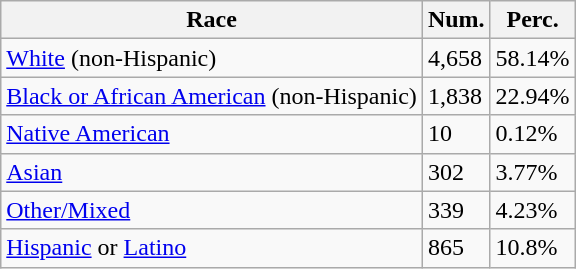<table class="wikitable">
<tr>
<th>Race</th>
<th>Num.</th>
<th>Perc.</th>
</tr>
<tr>
<td><a href='#'>White</a> (non-Hispanic)</td>
<td>4,658</td>
<td>58.14%</td>
</tr>
<tr>
<td><a href='#'>Black or African American</a> (non-Hispanic)</td>
<td>1,838</td>
<td>22.94%</td>
</tr>
<tr>
<td><a href='#'>Native American</a></td>
<td>10</td>
<td>0.12%</td>
</tr>
<tr>
<td><a href='#'>Asian</a></td>
<td>302</td>
<td>3.77%</td>
</tr>
<tr>
<td><a href='#'>Other/Mixed</a></td>
<td>339</td>
<td>4.23%</td>
</tr>
<tr>
<td><a href='#'>Hispanic</a> or <a href='#'>Latino</a></td>
<td>865</td>
<td>10.8%</td>
</tr>
</table>
